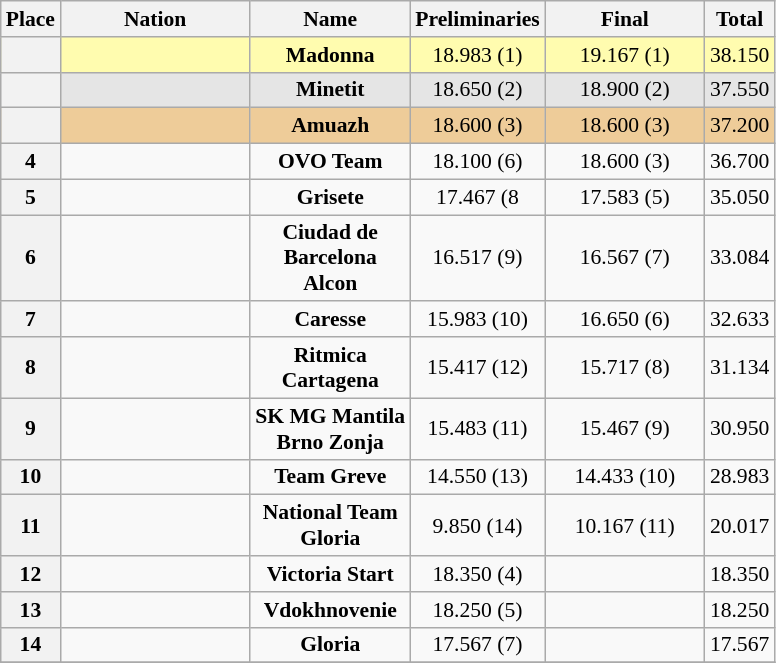<table class="wikitable sortable" style="text-align:center; font-size:90%">
<tr>
<th scope="col" style="width:20px;">Place</th>
<th ! scope="col" style="width:120px;">Nation</th>
<th ! scope="col" style="width:100px;">Name</th>
<th ! scope="col" style="width:60px;">Preliminaries</th>
<th ! scope="col" style="width:100px;">Final</th>
<th ! scope=col>Total</th>
</tr>
<tr bgcolor=fffcaf>
<th scope=row></th>
<td align=left></td>
<td><strong>Madonna</strong></td>
<td>18.983 (1)</td>
<td>19.167 (1)</td>
<td>38.150</td>
</tr>
<tr bgcolor=e5e5e5>
<th scope=row></th>
<td align=left></td>
<td><strong>Minetit</strong></td>
<td>18.650 (2)</td>
<td>18.900 (2)</td>
<td>37.550</td>
</tr>
<tr bgcolor=eecc99>
<th scope=row></th>
<td align=left></td>
<td><strong>Amuazh</strong></td>
<td>18.600 (3)</td>
<td>18.600 (3)</td>
<td>37.200</td>
</tr>
<tr>
<th scope=row>4</th>
<td align=left></td>
<td><strong>OVO Team</strong></td>
<td>18.100 (6)</td>
<td>18.600 (3)</td>
<td>36.700</td>
</tr>
<tr>
<th scope=row>5</th>
<td align=left></td>
<td><strong>Grisete</strong></td>
<td>17.467 (8</td>
<td>17.583 (5)</td>
<td>35.050</td>
</tr>
<tr>
<th scope=row>6</th>
<td align=left></td>
<td><strong>Ciudad de Barcelona Alcon</strong></td>
<td>16.517 (9)</td>
<td>16.567 (7)</td>
<td>33.084</td>
</tr>
<tr>
<th scope=row>7</th>
<td align=left></td>
<td><strong>Caresse</strong></td>
<td>15.983 (10)</td>
<td>16.650 (6)</td>
<td>32.633</td>
</tr>
<tr>
<th scope=row>8</th>
<td align=left></td>
<td><strong>Ritmica Cartagena</strong></td>
<td>15.417 (12)</td>
<td>15.717 (8)</td>
<td>31.134</td>
</tr>
<tr>
<th scope=row>9</th>
<td align=left></td>
<td><strong>SK MG Mantila Brno Zonja</strong></td>
<td>15.483 (11)</td>
<td>15.467 (9)</td>
<td>30.950</td>
</tr>
<tr>
<th scope=row>10</th>
<td align=left></td>
<td><strong>Team Greve</strong></td>
<td>14.550 (13)</td>
<td>14.433 (10)</td>
<td>28.983</td>
</tr>
<tr>
<th scope=row>11</th>
<td align=left></td>
<td><strong>National Team Gloria</strong></td>
<td>9.850 (14)</td>
<td>10.167 (11)</td>
<td>20.017</td>
</tr>
<tr>
<th scope=row>12</th>
<td align=left></td>
<td><strong>Victoria Start</strong></td>
<td>18.350 (4)</td>
<td></td>
<td>18.350</td>
</tr>
<tr>
<th scope=row>13</th>
<td align=left></td>
<td><strong>Vdokhnovenie</strong></td>
<td>18.250 (5)</td>
<td></td>
<td>18.250</td>
</tr>
<tr>
<th scope=row>14</th>
<td align=left></td>
<td><strong>Gloria</strong></td>
<td>17.567 (7)</td>
<td></td>
<td>17.567</td>
</tr>
<tr>
</tr>
</table>
